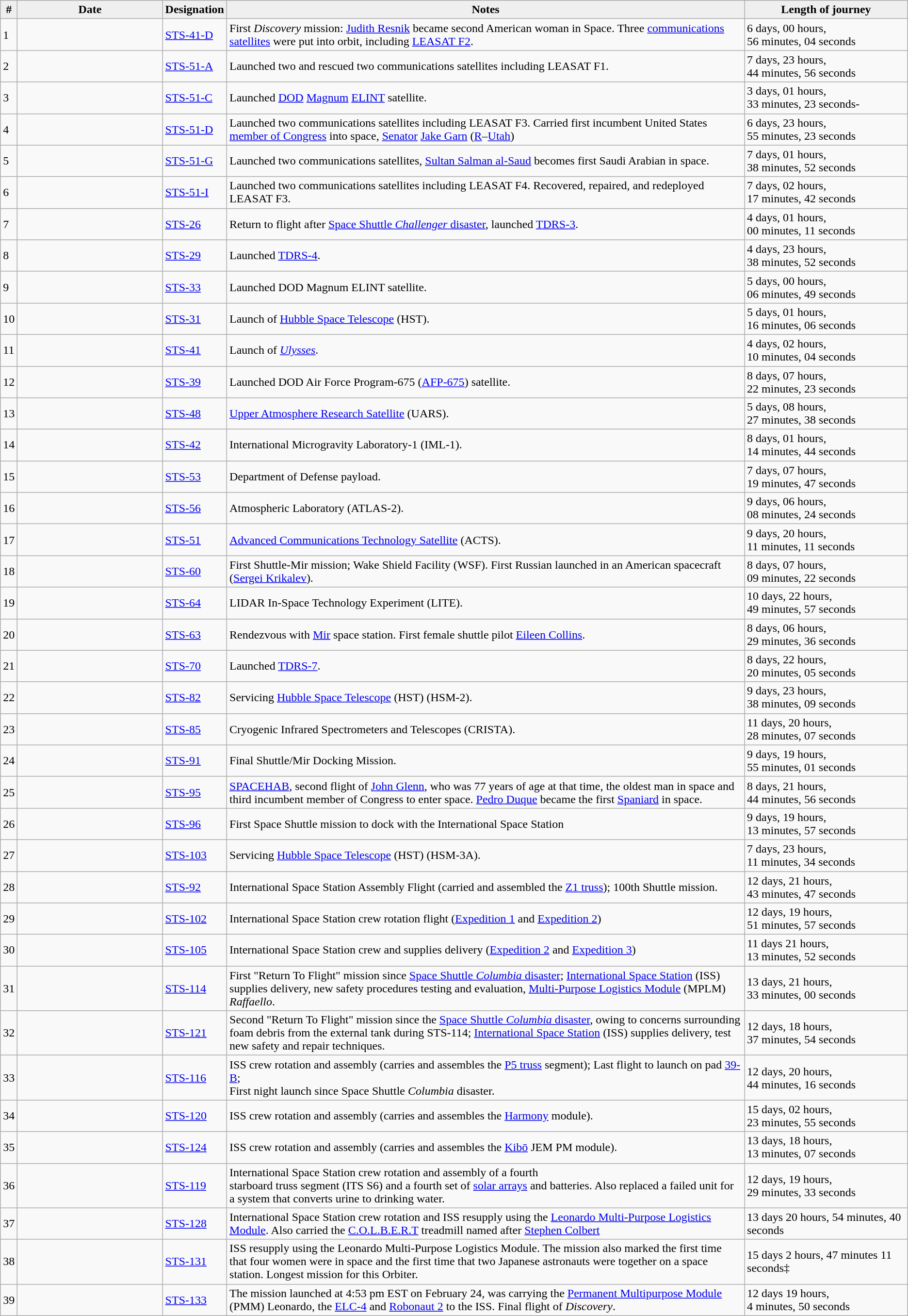<table class="wikitable sticky-header">
<tr>
<th scope="col" style="width:15px; background:#efefef;">#</th>
<th scope="col" style="width:16%; background:#efefef;">Date</th>
<th scope="col" style="background:#efefef;">Designation</th>
<th scope="col" style="background:#efefef;">Notes</th>
<th scope="col" style="width:18%; background:#efefef;">Length of journey</th>
</tr>
<tr>
<td>1</td>
<td></td>
<td><a href='#'>STS-41-D</a></td>
<td>First <em>Discovery</em> mission: <a href='#'>Judith Resnik</a> became second American woman in Space. Three <a href='#'>communications satellites</a> were put into orbit, including <a href='#'>LEASAT F2</a>.</td>
<td>6 days, 00 hours,<br> 56 minutes, 04 seconds</td>
</tr>
<tr>
<td>2</td>
<td></td>
<td><a href='#'>STS-51-A</a></td>
<td>Launched two and rescued two communications satellites including LEASAT F1.</td>
<td>7 days, 23 hours,<br> 44 minutes, 56 seconds</td>
</tr>
<tr>
<td>3</td>
<td></td>
<td><a href='#'>STS-51-C</a></td>
<td>Launched <a href='#'>DOD</a> <a href='#'>Magnum</a> <a href='#'>ELINT</a> satellite.</td>
<td>3 days, 01 hours,<br> 33 minutes, 23 seconds-</td>
</tr>
<tr>
<td>4</td>
<td></td>
<td><a href='#'>STS-51-D</a></td>
<td>Launched two communications satellites including LEASAT F3. Carried first incumbent United States <a href='#'>member of Congress</a> into space, <a href='#'>Senator</a> <a href='#'>Jake Garn</a> (<a href='#'>R</a>–<a href='#'>Utah</a>)</td>
<td>6 days, 23 hours,<br> 55 minutes, 23 seconds</td>
</tr>
<tr>
<td>5</td>
<td></td>
<td><a href='#'>STS-51-G</a></td>
<td>Launched two communications satellites, <a href='#'>Sultan Salman al-Saud</a> becomes first Saudi Arabian in space.</td>
<td>7 days, 01 hours,<br> 38 minutes, 52 seconds</td>
</tr>
<tr>
<td>6</td>
<td></td>
<td><a href='#'>STS-51-I</a></td>
<td>Launched two communications satellites including LEASAT F4. Recovered, repaired, and redeployed LEASAT F3.</td>
<td>7 days, 02 hours,<br> 17 minutes, 42 seconds</td>
</tr>
<tr>
<td>7</td>
<td></td>
<td><a href='#'>STS-26</a></td>
<td>Return to flight after <a href='#'>Space Shuttle <em>Challenger</em> disaster</a>, launched <a href='#'>TDRS-3</a>.</td>
<td>4 days, 01 hours,<br> 00 minutes, 11 seconds</td>
</tr>
<tr>
<td>8</td>
<td></td>
<td><a href='#'>STS-29</a></td>
<td>Launched <a href='#'>TDRS-4</a>.</td>
<td>4 days, 23 hours,<br> 38 minutes, 52 seconds</td>
</tr>
<tr>
<td>9</td>
<td></td>
<td><a href='#'>STS-33</a></td>
<td>Launched DOD Magnum ELINT satellite.</td>
<td>5 days, 00 hours,<br> 06 minutes, 49 seconds</td>
</tr>
<tr>
<td>10</td>
<td></td>
<td><a href='#'>STS-31</a></td>
<td>Launch of <a href='#'>Hubble Space Telescope</a> (HST).</td>
<td>5 days, 01 hours,<br> 16 minutes, 06 seconds</td>
</tr>
<tr>
<td>11</td>
<td></td>
<td><a href='#'>STS-41</a></td>
<td>Launch of <em><a href='#'>Ulysses</a></em>.</td>
<td>4 days, 02 hours,<br> 10 minutes, 04 seconds</td>
</tr>
<tr>
<td>12</td>
<td></td>
<td><a href='#'>STS-39</a></td>
<td>Launched DOD Air Force Program-675 (<a href='#'>AFP-675</a>) satellite.</td>
<td>8 days, 07 hours,<br> 22 minutes, 23 seconds</td>
</tr>
<tr>
<td>13</td>
<td></td>
<td><a href='#'>STS-48</a></td>
<td><a href='#'>Upper Atmosphere Research Satellite</a> (UARS).</td>
<td>5 days, 08 hours,<br> 27 minutes, 38 seconds</td>
</tr>
<tr>
<td>14</td>
<td></td>
<td><a href='#'>STS-42</a></td>
<td>International Microgravity Laboratory-1 (IML-1).</td>
<td>8 days, 01 hours,<br> 14 minutes, 44 seconds</td>
</tr>
<tr>
<td>15</td>
<td></td>
<td><a href='#'>STS-53</a></td>
<td>Department of Defense payload.</td>
<td>7 days, 07 hours,<br> 19 minutes, 47 seconds</td>
</tr>
<tr>
<td>16</td>
<td></td>
<td><a href='#'>STS-56</a></td>
<td>Atmospheric Laboratory (ATLAS-2).</td>
<td>9 days, 06 hours,<br> 08 minutes, 24 seconds</td>
</tr>
<tr>
<td>17</td>
<td></td>
<td><a href='#'>STS-51</a></td>
<td><a href='#'>Advanced Communications Technology Satellite</a> (ACTS).</td>
<td>9 days, 20 hours,<br> 11 minutes, 11 seconds</td>
</tr>
<tr>
<td>18</td>
<td></td>
<td><a href='#'>STS-60</a></td>
<td>First Shuttle-Mir mission; Wake Shield Facility (WSF). First Russian launched in an American spacecraft (<a href='#'>Sergei Krikalev</a>).</td>
<td>8 days, 07 hours,<br> 09 minutes, 22 seconds</td>
</tr>
<tr>
<td>19</td>
<td></td>
<td><a href='#'>STS-64</a></td>
<td>LIDAR In-Space Technology Experiment (LITE).</td>
<td>10 days, 22 hours,<br> 49 minutes, 57 seconds</td>
</tr>
<tr>
<td>20</td>
<td></td>
<td><a href='#'>STS-63</a></td>
<td>Rendezvous with <a href='#'>Mir</a> space station. First female shuttle pilot <a href='#'>Eileen Collins</a>.</td>
<td>8 days, 06 hours,<br> 29 minutes, 36 seconds</td>
</tr>
<tr>
<td>21</td>
<td></td>
<td><a href='#'>STS-70</a></td>
<td>Launched <a href='#'>TDRS-7</a>.</td>
<td>8 days, 22 hours,<br> 20 minutes, 05 seconds</td>
</tr>
<tr>
<td>22</td>
<td></td>
<td><a href='#'>STS-82</a></td>
<td>Servicing <a href='#'>Hubble Space Telescope</a> (HST) (HSM-2).</td>
<td>9 days, 23 hours,<br> 38 minutes, 09 seconds</td>
</tr>
<tr>
<td>23</td>
<td></td>
<td><a href='#'>STS-85</a></td>
<td>Cryogenic Infrared Spectrometers and Telescopes (CRISTA).</td>
<td>11 days, 20 hours,<br> 28 minutes, 07 seconds</td>
</tr>
<tr>
<td>24</td>
<td></td>
<td><a href='#'>STS-91</a></td>
<td>Final Shuttle/Mir Docking Mission.</td>
<td>9 days, 19 hours,<br> 55 minutes, 01 seconds</td>
</tr>
<tr>
<td>25</td>
<td></td>
<td><a href='#'>STS-95</a></td>
<td><a href='#'>SPACEHAB</a>, second flight of <a href='#'>John Glenn</a>, who was 77 years of age at that time, the oldest man in space and third incumbent member of Congress to enter space. <a href='#'>Pedro Duque</a> became the first <a href='#'>Spaniard</a> in space.</td>
<td>8 days, 21 hours,<br> 44 minutes, 56 seconds</td>
</tr>
<tr>
<td>26</td>
<td></td>
<td><a href='#'>STS-96</a></td>
<td>First Space Shuttle mission to dock with the International Space Station</td>
<td>9 days, 19 hours,<br> 13 minutes, 57 seconds</td>
</tr>
<tr>
<td>27</td>
<td></td>
<td><a href='#'>STS-103</a></td>
<td>Servicing <a href='#'>Hubble Space Telescope</a> (HST) (HSM-3A).</td>
<td>7 days, 23 hours,<br> 11 minutes, 34 seconds</td>
</tr>
<tr>
<td>28</td>
<td></td>
<td><a href='#'>STS-92</a></td>
<td>International Space Station Assembly Flight (carried and assembled the <a href='#'>Z1 truss</a>); 100th Shuttle mission.</td>
<td>12 days, 21 hours,<br> 43 minutes, 47 seconds</td>
</tr>
<tr>
<td>29</td>
<td></td>
<td><a href='#'>STS-102</a></td>
<td>International Space Station crew rotation flight (<a href='#'>Expedition 1</a> and <a href='#'>Expedition 2</a>)</td>
<td>12 days, 19 hours,<br> 51 minutes, 57 seconds</td>
</tr>
<tr>
<td>30</td>
<td></td>
<td><a href='#'>STS-105</a></td>
<td>International Space Station crew and supplies delivery (<a href='#'>Expedition 2</a> and <a href='#'>Expedition 3</a>)</td>
<td>11 days 21 hours,<br> 13 minutes, 52 seconds</td>
</tr>
<tr>
<td>31</td>
<td></td>
<td><a href='#'>STS-114</a></td>
<td>First "Return To Flight" mission since <a href='#'>Space Shuttle <em>Columbia</em> disaster</a>; <a href='#'>International Space Station</a> (ISS) supplies delivery, new safety procedures testing and evaluation, <a href='#'>Multi-Purpose Logistics Module</a> (MPLM) <em>Raffaello</em>.</td>
<td>13 days, 21 hours,<br> 33 minutes, 00 seconds</td>
</tr>
<tr>
<td>32</td>
<td></td>
<td><a href='#'>STS-121</a></td>
<td>Second "Return To Flight" mission since the <a href='#'>Space Shuttle <em>Columbia</em> disaster</a>, owing to concerns surrounding foam debris from the external tank during STS-114; <a href='#'>International Space Station</a> (ISS) supplies delivery, test new safety and repair techniques.</td>
<td>12 days, 18 hours,<br> 37 minutes, 54 seconds</td>
</tr>
<tr>
<td>33</td>
<td></td>
<td><a href='#'>STS-116</a></td>
<td>ISS crew rotation and assembly (carries and assembles the <a href='#'>P5 truss</a> segment); Last flight to launch on pad <a href='#'>39-B</a>;<br>First night launch since Space Shuttle <em>Columbia</em> disaster.</td>
<td>12 days, 20 hours,<br> 44 minutes, 16 seconds</td>
</tr>
<tr>
<td>34</td>
<td></td>
<td><a href='#'>STS-120</a></td>
<td>ISS crew rotation and assembly (carries and assembles the <a href='#'>Harmony</a> module).</td>
<td>15 days, 02 hours,<br> 23 minutes, 55 seconds</td>
</tr>
<tr>
<td>35</td>
<td></td>
<td><a href='#'>STS-124</a></td>
<td>ISS crew rotation and assembly (carries and assembles the <a href='#'>Kibō</a> JEM PM module).</td>
<td>13 days, 18 hours,<br> 13 minutes, 07 seconds</td>
</tr>
<tr>
<td>36</td>
<td></td>
<td><a href='#'>STS-119</a></td>
<td>International Space Station crew rotation and assembly of a fourth<br> starboard truss segment (ITS S6) and a fourth set of <a href='#'>solar arrays</a> and batteries. Also replaced a failed unit for a system that converts urine to drinking water.</td>
<td>12 days, 19 hours,<br> 29 minutes, 33 seconds</td>
</tr>
<tr>
<td>37</td>
<td></td>
<td><a href='#'>STS-128</a></td>
<td>International Space Station crew rotation and ISS resupply using the <a href='#'>Leonardo Multi-Purpose Logistics Module</a>. Also carried the <a href='#'>C.O.L.B.E.R.T</a> treadmill named after <a href='#'>Stephen Colbert</a></td>
<td>13 days 20 hours, 54 minutes, 40 seconds</td>
</tr>
<tr>
<td>38</td>
<td></td>
<td><a href='#'>STS-131</a></td>
<td>ISS resupply using the Leonardo Multi-Purpose Logistics Module. The mission also marked the first time that four women were in space and the first time that two Japanese astronauts were together on a space station. Longest mission for this Orbiter.</td>
<td>15 days 2 hours, 47 minutes 11 seconds‡</td>
</tr>
<tr>
<td>39</td>
<td></td>
<td><a href='#'>STS-133</a></td>
<td>The mission launched at 4:53 pm EST on February 24, was carrying the <a href='#'>Permanent Multipurpose Module</a> (PMM) Leonardo, the <a href='#'>ELC-4</a> and <a href='#'>Robonaut 2</a> to the ISS. Final flight of <em>Discovery</em>.</td>
<td>12 days 19 hours,<br> 4 minutes, 50 seconds</td>
</tr>
</table>
